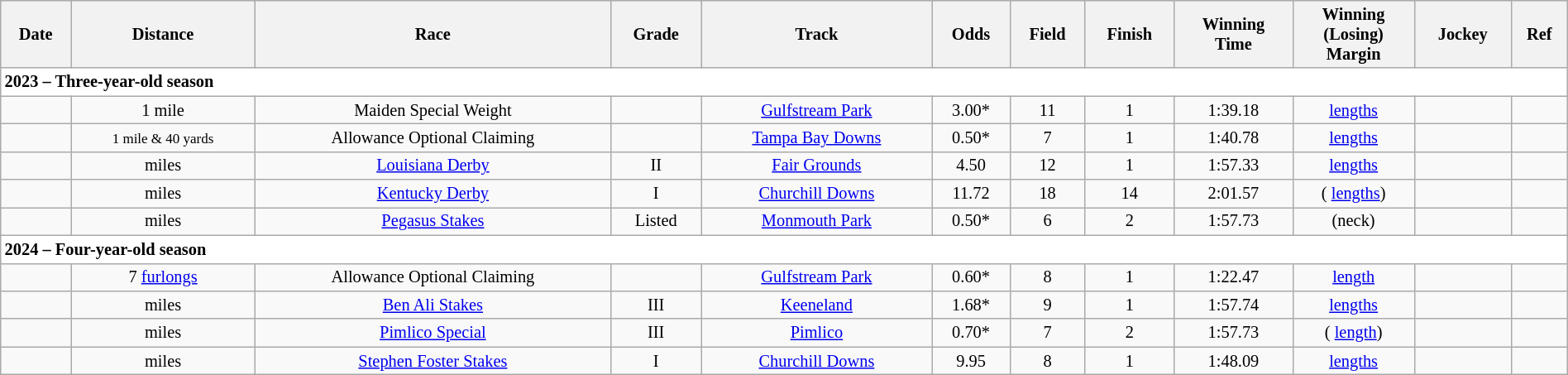<table class = "wikitable sortable" style="text-align:center; width:100%; font-size:85%">
<tr>
<th scope="col">Date</th>
<th scope="col">Distance</th>
<th scope="col">Race</th>
<th scope="col">Grade</th>
<th scope="col">Track</th>
<th scope="col">Odds</th>
<th scope="col">Field</th>
<th scope="col">Finish</th>
<th scope="col">Winning<br>Time</th>
<th scope="col">Winning<br>(Losing)<br>Margin</th>
<th scope="col">Jockey</th>
<th scope="col" class="unsortable">Ref</th>
</tr>
<tr style="background-color:white">
<td align="left" colspan=12><strong>2023 – Three-year-old season</strong></td>
</tr>
<tr>
<td></td>
<td> 1 mile</td>
<td> Maiden Special Weight</td>
<td></td>
<td><a href='#'>Gulfstream Park</a></td>
<td>3.00*</td>
<td>11</td>
<td>1</td>
<td>1:39.18</td>
<td> <a href='#'>lengths</a></td>
<td></td>
<td></td>
</tr>
<tr>
<td></td>
<td><small>1 mile & 40 yards</small></td>
<td> Allowance Optional Claiming</td>
<td></td>
<td><a href='#'>Tampa Bay Downs</a></td>
<td>0.50*</td>
<td>7</td>
<td>1</td>
<td>1:40.78</td>
<td>   <a href='#'>lengths</a></td>
<td></td>
<td></td>
</tr>
<tr>
<td></td>
<td>  miles</td>
<td><a href='#'>Louisiana Derby</a></td>
<td>II</td>
<td><a href='#'>Fair Grounds</a></td>
<td>4.50</td>
<td>12</td>
<td>1</td>
<td>1:57.33</td>
<td>  <a href='#'>lengths</a></td>
<td></td>
<td></td>
</tr>
<tr>
<td></td>
<td>  miles</td>
<td><a href='#'>Kentucky Derby</a></td>
<td>I</td>
<td><a href='#'>Churchill Downs</a></td>
<td>11.72</td>
<td>18</td>
<td>14</td>
<td>2:01.57</td>
<td> ( <a href='#'>lengths</a>)</td>
<td></td>
<td></td>
</tr>
<tr>
<td></td>
<td>  miles</td>
<td><a href='#'>Pegasus Stakes</a></td>
<td>Listed</td>
<td><a href='#'>Monmouth Park</a></td>
<td>0.50*</td>
<td>6</td>
<td>2</td>
<td>1:57.73</td>
<td> (neck)</td>
<td></td>
<td></td>
</tr>
<tr style="background-color:white">
<td align="left" colspan=12><strong>2024 – Four-year-old season</strong></td>
</tr>
<tr>
<td></td>
<td> 7 <a href='#'>furlongs</a></td>
<td> Allowance Optional Claiming</td>
<td></td>
<td><a href='#'>Gulfstream Park</a></td>
<td>0.60*</td>
<td>8</td>
<td>1</td>
<td>1:22.47</td>
<td>   <a href='#'>length</a></td>
<td></td>
<td></td>
</tr>
<tr>
<td></td>
<td>  miles</td>
<td><a href='#'>Ben Ali Stakes</a></td>
<td>III</td>
<td><a href='#'>Keeneland</a></td>
<td>1.68*</td>
<td>9</td>
<td>1</td>
<td>1:57.74</td>
<td>   <a href='#'>lengths</a></td>
<td></td>
<td></td>
</tr>
<tr>
<td></td>
<td>  miles</td>
<td><a href='#'>Pimlico Special</a></td>
<td>III</td>
<td><a href='#'>Pimlico</a></td>
<td>0.70*</td>
<td>7</td>
<td>2</td>
<td>1:57.73</td>
<td> ( <a href='#'>length</a>)</td>
<td></td>
<td></td>
</tr>
<tr>
<td></td>
<td>  miles</td>
<td><a href='#'>Stephen Foster Stakes</a></td>
<td>I</td>
<td><a href='#'>Churchill Downs</a></td>
<td>9.95</td>
<td>8</td>
<td>1</td>
<td>1:48.09</td>
<td>   <a href='#'>lengths</a></td>
<td></td>
<td></td>
</tr>
</table>
